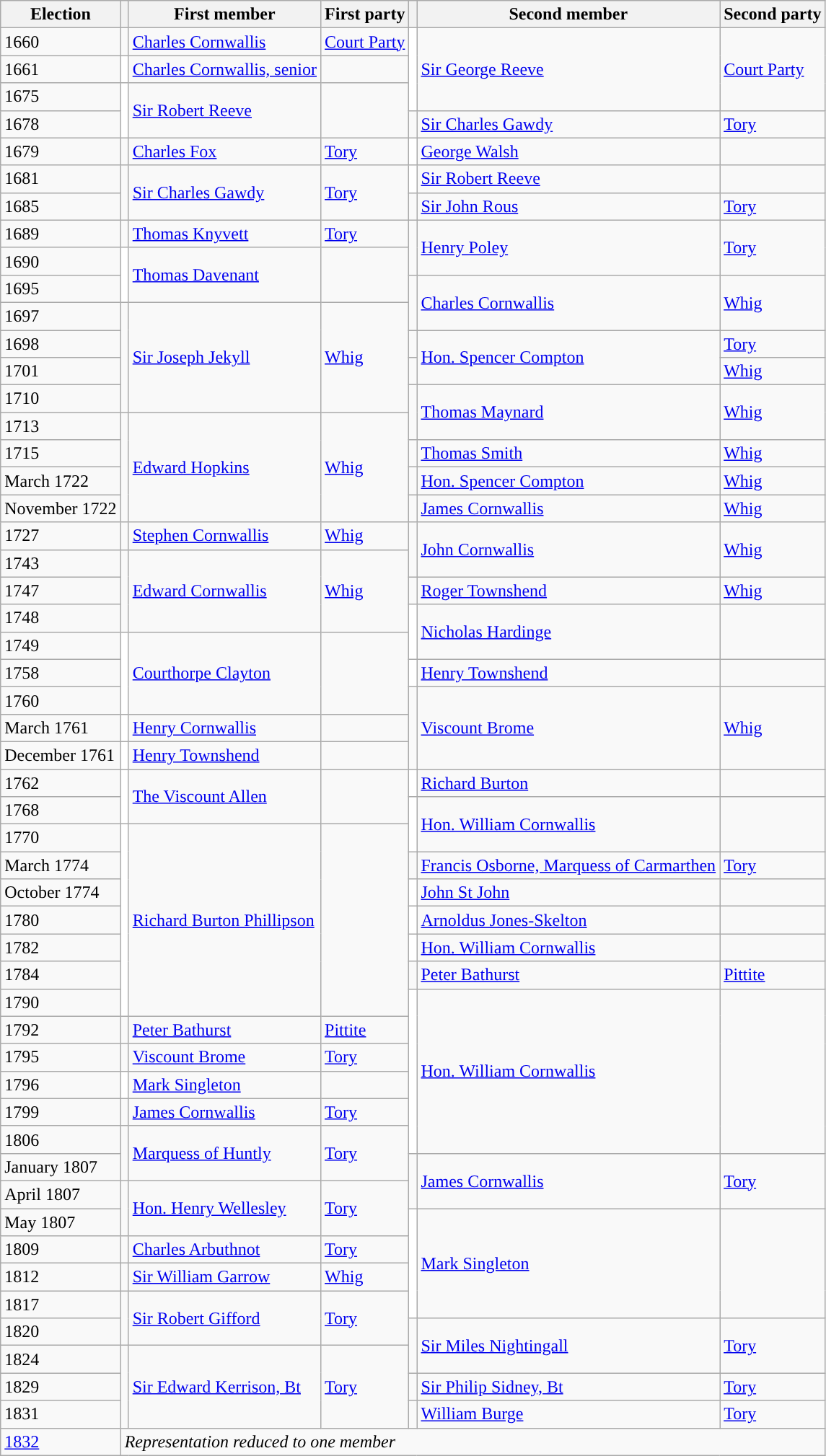<table class="wikitable">
<tr>
<th>Election</th>
<th></th>
<th>First member </th>
<th>First party</th>
<th></th>
<th>Second member </th>
<th>Second party</th>
</tr>
<tr>
<td>1660</td>
<td style="color:inherit;background-color: "></td>
<td><a href='#'>Charles Cornwallis</a></td>
<td> <a href='#'>Court Party</a></td>
<td rowspan="3" style="color:inherit;background-color: white"></td>
<td rowspan="3"><a href='#'>Sir George Reeve</a></td>
<td rowspan="3"> <a href='#'>Court Party</a></td>
</tr>
<tr>
<td>1661</td>
<td style="color:inherit;background-color: white"></td>
<td><a href='#'>Charles Cornwallis, senior</a></td>
<td></td>
</tr>
<tr>
<td>1675</td>
<td rowspan="2" style="color:inherit;background-color: white"></td>
<td rowspan="2"><a href='#'>Sir Robert Reeve</a></td>
<td rowspan="2"></td>
</tr>
<tr>
<td>1678</td>
<td style="color:inherit;background-color: "></td>
<td><a href='#'>Sir Charles Gawdy</a></td>
<td><a href='#'>Tory</a></td>
</tr>
<tr>
<td>1679</td>
<td style="color:inherit;background-color: "></td>
<td><a href='#'>Charles Fox</a></td>
<td> <a href='#'>Tory</a></td>
<td style="color:inherit;background-color: white"></td>
<td><a href='#'>George Walsh</a></td>
<td></td>
</tr>
<tr>
<td>1681</td>
<td rowspan="2" style="color:inherit;background-color: "></td>
<td rowspan="2"><a href='#'>Sir Charles Gawdy</a></td>
<td rowspan="2"><a href='#'>Tory</a></td>
<td style="color:inherit;background-color: white"></td>
<td><a href='#'>Sir Robert Reeve</a></td>
<td></td>
</tr>
<tr>
<td>1685</td>
<td style="color:inherit;background-color:  "></td>
<td><a href='#'>Sir John Rous</a></td>
<td><a href='#'>Tory</a></td>
</tr>
<tr>
<td>1689</td>
<td style="color:inherit;background-color: "></td>
<td><a href='#'>Thomas Knyvett</a></td>
<td><a href='#'>Tory</a></td>
<td rowspan="2" style="color:inherit;background-color: "></td>
<td rowspan="2"><a href='#'>Henry Poley</a></td>
<td rowspan="2"><a href='#'>Tory</a></td>
</tr>
<tr>
<td>1690</td>
<td rowspan="2" style="color:inherit;background-color: white"></td>
<td rowspan="2"><a href='#'>Thomas Davenant</a></td>
<td rowspan="2"></td>
</tr>
<tr>
<td>1695</td>
<td rowspan="2" style="color:inherit;background-color: "></td>
<td rowspan="2"><a href='#'>Charles Cornwallis</a></td>
<td rowspan="2"><a href='#'>Whig</a></td>
</tr>
<tr>
<td>1697</td>
<td rowspan="4" style="color:inherit;background-color: "></td>
<td rowspan="4"><a href='#'>Sir Joseph Jekyll</a></td>
<td rowspan="4"><a href='#'>Whig</a></td>
</tr>
<tr>
<td>1698</td>
<td style="color:inherit;background-color: "></td>
<td rowspan="2"><a href='#'>Hon. Spencer Compton</a></td>
<td><a href='#'>Tory</a></td>
</tr>
<tr>
<td>1701</td>
<td style="color:inherit;background-color: "></td>
<td><a href='#'>Whig</a></td>
</tr>
<tr>
<td>1710</td>
<td rowspan="2" style="color:inherit;background-color: "></td>
<td rowspan="2"><a href='#'>Thomas Maynard</a></td>
<td rowspan="2"> <a href='#'>Whig</a></td>
</tr>
<tr>
<td>1713</td>
<td rowspan="4" style="color:inherit;background-color: "></td>
<td rowspan="4"><a href='#'>Edward Hopkins</a></td>
<td rowspan="4"> <a href='#'>Whig</a></td>
</tr>
<tr>
<td>1715</td>
<td style="color:inherit;background-color: "></td>
<td><a href='#'>Thomas Smith</a></td>
<td> <a href='#'>Whig</a></td>
</tr>
<tr>
<td>March 1722</td>
<td style="color:inherit;background-color: "></td>
<td><a href='#'>Hon. Spencer Compton</a></td>
<td><a href='#'>Whig</a></td>
</tr>
<tr>
<td>November 1722</td>
<td style="color:inherit;background-color: "></td>
<td><a href='#'>James Cornwallis</a></td>
<td> <a href='#'>Whig</a></td>
</tr>
<tr>
<td>1727</td>
<td style="color:inherit;background-color: "></td>
<td><a href='#'>Stephen Cornwallis</a></td>
<td> <a href='#'>Whig</a></td>
<td rowspan="2" style="color:inherit;background-color: "></td>
<td rowspan="2"><a href='#'>John Cornwallis</a></td>
<td rowspan="2"> <a href='#'>Whig</a></td>
</tr>
<tr>
<td>1743</td>
<td rowspan="3" style="color:inherit;background-color: "></td>
<td rowspan="3"><a href='#'>Edward Cornwallis</a></td>
<td rowspan="3"> <a href='#'>Whig</a></td>
</tr>
<tr>
<td>1747</td>
<td style="color:inherit;background-color: "></td>
<td><a href='#'>Roger Townshend</a></td>
<td> <a href='#'>Whig</a></td>
</tr>
<tr>
<td>1748</td>
<td rowspan="2" style="color:inherit;background-color: white"></td>
<td rowspan="2"><a href='#'>Nicholas Hardinge</a></td>
<td rowspan="2"></td>
</tr>
<tr>
<td>1749</td>
<td rowspan="3" style="color:inherit;background-color: white"></td>
<td rowspan="3"><a href='#'>Courthorpe Clayton</a></td>
<td rowspan="3"></td>
</tr>
<tr>
<td>1758</td>
<td style="color:inherit;background-color: white"></td>
<td><a href='#'>Henry Townshend</a></td>
<td></td>
</tr>
<tr>
<td>1760</td>
<td rowspan="3" style="color:inherit;background-color: "></td>
<td rowspan="3"><a href='#'>Viscount Brome</a></td>
<td rowspan="3"><a href='#'>Whig</a></td>
</tr>
<tr>
<td>March 1761</td>
<td style="color:inherit;background-color: white"></td>
<td><a href='#'>Henry Cornwallis</a></td>
<td></td>
</tr>
<tr>
<td>December 1761</td>
<td style="color:inherit;background-color: white"></td>
<td><a href='#'>Henry Townshend</a></td>
<td></td>
</tr>
<tr>
<td>1762</td>
<td rowspan="2" style="color:inherit;background-color: white"></td>
<td rowspan="2"><a href='#'>The Viscount Allen</a></td>
<td rowspan="2"></td>
<td style="color:inherit;background-color: white"></td>
<td><a href='#'>Richard Burton</a></td>
<td></td>
</tr>
<tr>
<td>1768</td>
<td rowspan="2" style="color:inherit;background-color: white"></td>
<td rowspan="2"><a href='#'>Hon. William Cornwallis</a></td>
<td rowspan="2"></td>
</tr>
<tr>
<td>1770</td>
<td rowspan="7" style="color:inherit;background-color: white"></td>
<td rowspan="7"><a href='#'>Richard Burton Phillipson</a></td>
<td rowspan="7"></td>
</tr>
<tr>
<td>March 1774</td>
<td style="color:inherit;background-color: "></td>
<td><a href='#'>Francis Osborne, Marquess of Carmarthen</a></td>
<td> <a href='#'>Tory</a></td>
</tr>
<tr>
<td>October 1774</td>
<td style="color:inherit;background-color: white"></td>
<td><a href='#'>John St John</a></td>
<td></td>
</tr>
<tr>
<td>1780</td>
<td style="color:inherit;background-color: white"></td>
<td><a href='#'>Arnoldus Jones-Skelton</a></td>
<td></td>
</tr>
<tr>
<td>1782</td>
<td style="color:inherit;background-color: white"></td>
<td><a href='#'>Hon. William Cornwallis</a></td>
<td></td>
</tr>
<tr>
<td>1784</td>
<td style="color:inherit;background-color: "></td>
<td><a href='#'>Peter Bathurst</a></td>
<td> <a href='#'>Pittite</a></td>
</tr>
<tr>
<td>1790</td>
<td rowspan="6" style="color:inherit;background-color: white"></td>
<td rowspan="6"><a href='#'>Hon. William Cornwallis</a></td>
<td rowspan="6"></td>
</tr>
<tr>
<td>1792</td>
<td style="color:inherit;background-color: "></td>
<td><a href='#'>Peter Bathurst</a></td>
<td> <a href='#'>Pittite</a></td>
</tr>
<tr>
<td>1795</td>
<td style="color:inherit;background-color: "></td>
<td><a href='#'>Viscount Brome</a></td>
<td><a href='#'>Tory</a></td>
</tr>
<tr>
<td>1796</td>
<td style="color:inherit;background-color: white"></td>
<td><a href='#'>Mark Singleton</a></td>
<td></td>
</tr>
<tr>
<td>1799</td>
<td style="color:inherit;background-color: "></td>
<td><a href='#'>James Cornwallis</a></td>
<td><a href='#'>Tory</a></td>
</tr>
<tr>
<td>1806</td>
<td rowspan="2" style="color:inherit;background-color: "></td>
<td rowspan="2"><a href='#'>Marquess of Huntly</a></td>
<td rowspan="2"> <a href='#'>Tory</a></td>
</tr>
<tr>
<td>January 1807</td>
<td rowspan="2" style="color:inherit;background-color: "></td>
<td rowspan="2"><a href='#'>James Cornwallis</a></td>
<td rowspan="2"><a href='#'>Tory</a></td>
</tr>
<tr>
<td>April 1807</td>
<td rowspan="2" style="color:inherit;background-color: "></td>
<td rowspan="2"><a href='#'>Hon. Henry Wellesley</a></td>
<td rowspan="2"> <a href='#'>Tory</a></td>
</tr>
<tr>
<td>May 1807</td>
<td rowspan="4" style="color:inherit;background-color: white"></td>
<td rowspan="4"><a href='#'>Mark Singleton</a></td>
<td rowspan="4"></td>
</tr>
<tr>
<td>1809</td>
<td style="color:inherit;background-color: "></td>
<td><a href='#'>Charles Arbuthnot</a></td>
<td><a href='#'>Tory</a></td>
</tr>
<tr>
<td>1812</td>
<td style="color:inherit;background-color: "></td>
<td><a href='#'>Sir William Garrow</a></td>
<td><a href='#'>Whig</a></td>
</tr>
<tr>
<td>1817</td>
<td rowspan="2" style="color:inherit;background-color: "></td>
<td rowspan="2"><a href='#'>Sir Robert Gifford</a></td>
<td rowspan="2"><a href='#'>Tory</a></td>
</tr>
<tr>
<td>1820</td>
<td rowspan="2" style="color:inherit;background-color: "></td>
<td rowspan="2"><a href='#'>Sir Miles Nightingall</a></td>
<td rowspan="2"><a href='#'>Tory</a></td>
</tr>
<tr>
<td>1824</td>
<td rowspan="3" style="color:inherit;background-color: "></td>
<td rowspan="3"><a href='#'>Sir Edward Kerrison, Bt</a></td>
<td rowspan="3"><a href='#'>Tory</a></td>
</tr>
<tr>
<td>1829</td>
<td style="color:inherit;background-color: "></td>
<td><a href='#'>Sir Philip Sidney, Bt</a></td>
<td><a href='#'>Tory</a></td>
</tr>
<tr>
<td>1831</td>
<td style="color:inherit;background-color: "></td>
<td><a href='#'>William Burge</a></td>
<td><a href='#'>Tory</a></td>
</tr>
<tr>
<td><a href='#'>1832</a></td>
<td colspan="6"><em>Representation reduced to one member</em></td>
</tr>
</table>
